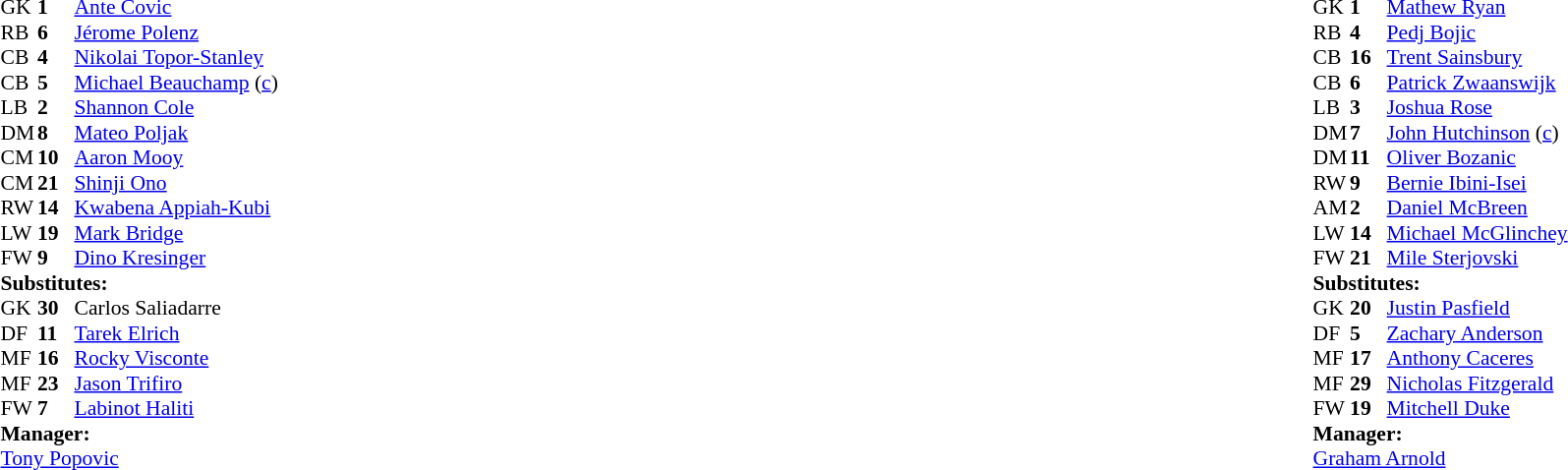<table style="width:100%">
<tr>
<td style="vertical-align:top;width:45%"><br><table style="font-size: 90%;" cellspacing="0" cellpadding="0">
<tr>
<td colspan=4></td>
</tr>
<tr>
<th style="width:25px"></th>
<th style="width:25px"></th>
</tr>
<tr>
<td>GK</td>
<td style="font-weight:bold">1</td>
<td> <a href='#'>Ante Covic</a></td>
<td></td>
<td></td>
</tr>
<tr>
<td>RB</td>
<td style="font-weight:bold">6</td>
<td> <a href='#'>Jérome Polenz</a></td>
<td></td>
<td></td>
</tr>
<tr>
<td>CB</td>
<td style="font-weight:bold">4</td>
<td> <a href='#'>Nikolai Topor-Stanley</a></td>
<td></td>
<td></td>
</tr>
<tr>
<td>CB</td>
<td style="font-weight:bold">5</td>
<td> <a href='#'>Michael Beauchamp</a> (<a href='#'>c</a>)</td>
<td></td>
<td></td>
</tr>
<tr>
<td>LB</td>
<td style="font-weight:bold">2</td>
<td> <a href='#'>Shannon Cole</a></td>
<td></td>
<td></td>
</tr>
<tr>
<td>DM</td>
<td style="font-weight:bold">8</td>
<td> <a href='#'>Mateo Poljak</a></td>
<td></td>
<td></td>
</tr>
<tr>
<td>CM</td>
<td style="font-weight:bold">10</td>
<td> <a href='#'>Aaron Mooy</a></td>
<td></td>
<td></td>
</tr>
<tr>
<td>CM</td>
<td style="font-weight:bold">21</td>
<td> <a href='#'>Shinji Ono</a></td>
<td></td>
<td></td>
</tr>
<tr>
<td>RW</td>
<td style="font-weight:bold">14</td>
<td> <a href='#'>Kwabena Appiah-Kubi</a></td>
<td></td>
<td></td>
</tr>
<tr>
<td>LW</td>
<td style="font-weight:bold">19</td>
<td> <a href='#'>Mark Bridge</a></td>
<td></td>
<td></td>
</tr>
<tr>
<td>FW</td>
<td style="font-weight:bold">9</td>
<td> <a href='#'>Dino Kresinger</a></td>
<td></td>
<td></td>
</tr>
<tr>
<td colspan=3><strong>Substitutes:</strong></td>
</tr>
<tr>
<td>GK</td>
<td style="font-weight:bold">30</td>
<td> Carlos Saliadarre</td>
<td></td>
<td></td>
</tr>
<tr>
<td>DF</td>
<td style="font-weight:bold">11</td>
<td> <a href='#'>Tarek Elrich</a></td>
<td></td>
<td></td>
</tr>
<tr>
<td>MF</td>
<td style="font-weight:bold">16</td>
<td> <a href='#'>Rocky Visconte</a></td>
<td></td>
<td></td>
</tr>
<tr>
<td>MF</td>
<td style="font-weight:bold">23</td>
<td> <a href='#'>Jason Trifiro</a></td>
<td></td>
<td></td>
</tr>
<tr>
<td>FW</td>
<td style="font-weight:bold">7</td>
<td> <a href='#'>Labinot Haliti</a></td>
<td></td>
<td></td>
</tr>
<tr>
<td colspan=3><strong>Manager:</strong></td>
</tr>
<tr>
<td colspan=3> <a href='#'>Tony Popovic</a></td>
<td></td>
</tr>
</table>
</td>
<td style="vertical-align:top;"></td>
<td style="vertical-align:top;width:45%"><br><table style="font-size: 90%; margin: auto;" cellspacing="0" cellpadding="0">
<tr>
<td colspan=4></td>
</tr>
<tr>
<th style="width:25px"></th>
<th style="width:25px"></th>
</tr>
<tr>
<td>GK</td>
<td style="font-weight:bold">1</td>
<td> <a href='#'>Mathew Ryan</a></td>
<td></td>
<td></td>
</tr>
<tr>
<td>RB</td>
<td style="font-weight:bold">4</td>
<td> <a href='#'>Pedj Bojic</a></td>
<td></td>
<td></td>
</tr>
<tr>
<td>CB</td>
<td style="font-weight:bold">16</td>
<td> <a href='#'>Trent Sainsbury</a></td>
<td></td>
<td></td>
</tr>
<tr>
<td>CB</td>
<td style="font-weight:bold">6</td>
<td> <a href='#'>Patrick Zwaanswijk</a></td>
<td></td>
<td></td>
</tr>
<tr>
<td>LB</td>
<td style="font-weight:bold">3</td>
<td> <a href='#'>Joshua Rose</a></td>
<td></td>
<td></td>
</tr>
<tr>
<td>DM</td>
<td style="font-weight:bold">7</td>
<td> <a href='#'>John Hutchinson</a> (<a href='#'>c</a>)</td>
<td></td>
<td></td>
</tr>
<tr>
<td>DM</td>
<td style="font-weight:bold">11</td>
<td> <a href='#'>Oliver Bozanic</a></td>
<td></td>
<td></td>
</tr>
<tr>
<td>RW</td>
<td style="font-weight:bold">9</td>
<td> <a href='#'>Bernie Ibini-Isei</a></td>
<td></td>
<td></td>
</tr>
<tr>
<td>AM</td>
<td style="font-weight:bold">2</td>
<td> <a href='#'>Daniel McBreen</a></td>
<td></td>
<td></td>
</tr>
<tr>
<td>LW</td>
<td style="font-weight:bold">14</td>
<td> <a href='#'>Michael McGlinchey</a></td>
<td></td>
<td></td>
</tr>
<tr>
<td>FW</td>
<td style="font-weight:bold">21</td>
<td> <a href='#'>Mile Sterjovski</a></td>
<td></td>
<td></td>
</tr>
<tr>
<td colspan=3><strong>Substitutes:</strong></td>
</tr>
<tr>
<td>GK</td>
<td style="font-weight:bold">20</td>
<td> <a href='#'>Justin Pasfield</a></td>
<td></td>
<td></td>
</tr>
<tr>
<td>DF</td>
<td style="font-weight:bold">5</td>
<td> <a href='#'>Zachary Anderson</a></td>
<td></td>
<td></td>
</tr>
<tr>
<td>MF</td>
<td style="font-weight:bold">17</td>
<td> <a href='#'>Anthony Caceres</a></td>
<td></td>
<td></td>
</tr>
<tr>
<td>MF</td>
<td style="font-weight:bold">29</td>
<td> <a href='#'>Nicholas Fitzgerald</a></td>
<td></td>
<td></td>
</tr>
<tr>
<td>FW</td>
<td style="font-weight:bold">19</td>
<td> <a href='#'>Mitchell Duke</a></td>
<td></td>
<td></td>
</tr>
<tr>
<td colspan=3><strong>Manager:</strong></td>
</tr>
<tr>
<td colspan=3> <a href='#'>Graham Arnold</a></td>
<td></td>
</tr>
</table>
</td>
</tr>
</table>
